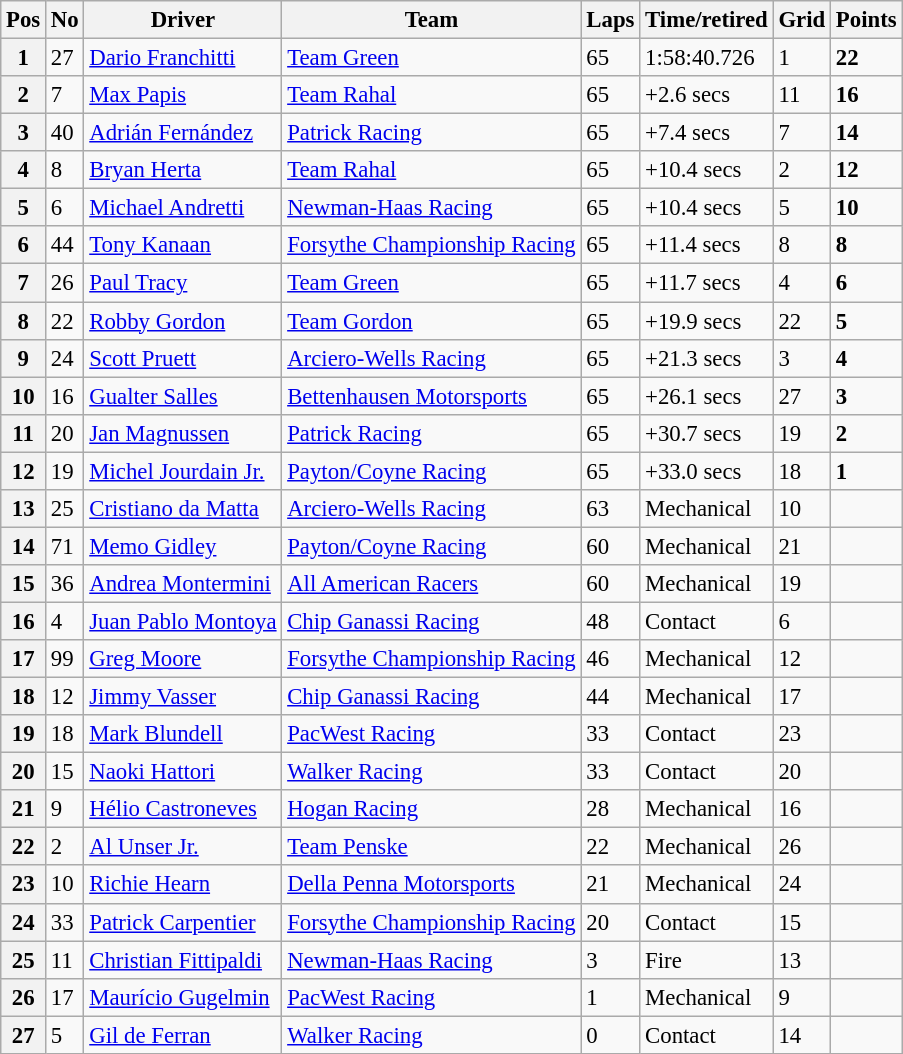<table class="wikitable" style="font-size:95%;">
<tr>
<th>Pos</th>
<th>No</th>
<th>Driver</th>
<th>Team</th>
<th>Laps</th>
<th>Time/retired</th>
<th>Grid</th>
<th>Points</th>
</tr>
<tr>
<th>1</th>
<td>27</td>
<td> <a href='#'>Dario Franchitti</a></td>
<td><a href='#'>Team Green</a></td>
<td>65</td>
<td>1:58:40.726</td>
<td>1</td>
<td><strong>22</strong></td>
</tr>
<tr>
<th>2</th>
<td>7</td>
<td> <a href='#'>Max Papis</a></td>
<td><a href='#'>Team Rahal</a></td>
<td>65</td>
<td>+2.6 secs</td>
<td>11</td>
<td><strong>16</strong></td>
</tr>
<tr>
<th>3</th>
<td>40</td>
<td> <a href='#'>Adrián Fernández</a></td>
<td><a href='#'>Patrick Racing</a></td>
<td>65</td>
<td>+7.4 secs</td>
<td>7</td>
<td><strong>14</strong></td>
</tr>
<tr>
<th>4</th>
<td>8</td>
<td> <a href='#'>Bryan Herta</a></td>
<td><a href='#'>Team Rahal</a></td>
<td>65</td>
<td>+10.4 secs</td>
<td>2</td>
<td><strong>12</strong></td>
</tr>
<tr>
<th>5</th>
<td>6</td>
<td> <a href='#'>Michael Andretti</a></td>
<td><a href='#'>Newman-Haas Racing</a></td>
<td>65</td>
<td>+10.4 secs</td>
<td>5</td>
<td><strong>10</strong></td>
</tr>
<tr>
<th>6</th>
<td>44</td>
<td> <a href='#'>Tony Kanaan</a></td>
<td><a href='#'>Forsythe Championship Racing</a></td>
<td>65</td>
<td>+11.4 secs</td>
<td>8</td>
<td><strong>8</strong></td>
</tr>
<tr>
<th>7</th>
<td>26</td>
<td> <a href='#'>Paul Tracy</a></td>
<td><a href='#'>Team Green</a></td>
<td>65</td>
<td>+11.7 secs</td>
<td>4</td>
<td><strong>6</strong></td>
</tr>
<tr>
<th>8</th>
<td>22</td>
<td> <a href='#'>Robby Gordon</a></td>
<td><a href='#'>Team Gordon</a></td>
<td>65</td>
<td>+19.9 secs</td>
<td>22</td>
<td><strong>5</strong></td>
</tr>
<tr>
<th>9</th>
<td>24</td>
<td> <a href='#'>Scott Pruett</a></td>
<td><a href='#'>Arciero-Wells Racing</a></td>
<td>65</td>
<td>+21.3 secs</td>
<td>3</td>
<td><strong>4</strong></td>
</tr>
<tr>
<th>10</th>
<td>16</td>
<td> <a href='#'>Gualter Salles</a></td>
<td><a href='#'>Bettenhausen Motorsports</a></td>
<td>65</td>
<td>+26.1 secs</td>
<td>27</td>
<td><strong>3</strong></td>
</tr>
<tr>
<th>11</th>
<td>20</td>
<td> <a href='#'>Jan Magnussen</a></td>
<td><a href='#'>Patrick Racing</a></td>
<td>65</td>
<td>+30.7 secs</td>
<td>19</td>
<td><strong>2</strong></td>
</tr>
<tr>
<th>12</th>
<td>19</td>
<td> <a href='#'>Michel Jourdain Jr.</a></td>
<td><a href='#'>Payton/Coyne Racing</a></td>
<td>65</td>
<td>+33.0 secs</td>
<td>18</td>
<td><strong>1</strong></td>
</tr>
<tr>
<th>13</th>
<td>25</td>
<td> <a href='#'>Cristiano da Matta</a></td>
<td><a href='#'>Arciero-Wells Racing</a></td>
<td>63</td>
<td>Mechanical</td>
<td>10</td>
<td></td>
</tr>
<tr>
<th>14</th>
<td>71</td>
<td> <a href='#'>Memo Gidley</a></td>
<td><a href='#'>Payton/Coyne Racing</a></td>
<td>60</td>
<td>Mechanical</td>
<td>21</td>
<td></td>
</tr>
<tr>
<th>15</th>
<td>36</td>
<td> <a href='#'>Andrea Montermini</a></td>
<td><a href='#'>All American Racers</a></td>
<td>60</td>
<td>Mechanical</td>
<td>19</td>
<td></td>
</tr>
<tr>
<th>16</th>
<td>4</td>
<td> <a href='#'>Juan Pablo Montoya</a></td>
<td><a href='#'>Chip Ganassi Racing</a></td>
<td>48</td>
<td>Contact</td>
<td>6</td>
<td></td>
</tr>
<tr>
<th>17</th>
<td>99</td>
<td> <a href='#'>Greg Moore</a></td>
<td><a href='#'>Forsythe Championship Racing</a></td>
<td>46</td>
<td>Mechanical</td>
<td>12</td>
<td></td>
</tr>
<tr>
<th>18</th>
<td>12</td>
<td> <a href='#'>Jimmy Vasser</a></td>
<td><a href='#'>Chip Ganassi Racing</a></td>
<td>44</td>
<td>Mechanical</td>
<td>17</td>
<td></td>
</tr>
<tr>
<th>19</th>
<td>18</td>
<td> <a href='#'>Mark Blundell</a></td>
<td><a href='#'>PacWest Racing</a></td>
<td>33</td>
<td>Contact</td>
<td>23</td>
<td></td>
</tr>
<tr>
<th>20</th>
<td>15</td>
<td> <a href='#'>Naoki Hattori</a></td>
<td><a href='#'>Walker Racing</a></td>
<td>33</td>
<td>Contact</td>
<td>20</td>
<td></td>
</tr>
<tr>
<th>21</th>
<td>9</td>
<td> <a href='#'>Hélio Castroneves</a></td>
<td><a href='#'>Hogan Racing</a></td>
<td>28</td>
<td>Mechanical</td>
<td>16</td>
<td></td>
</tr>
<tr>
<th>22</th>
<td>2</td>
<td> <a href='#'>Al Unser Jr.</a></td>
<td><a href='#'>Team Penske</a></td>
<td>22</td>
<td>Mechanical</td>
<td>26</td>
<td></td>
</tr>
<tr>
<th>23</th>
<td>10</td>
<td> <a href='#'>Richie Hearn</a></td>
<td><a href='#'>Della Penna Motorsports</a></td>
<td>21</td>
<td>Mechanical</td>
<td>24</td>
<td></td>
</tr>
<tr>
<th>24</th>
<td>33</td>
<td> <a href='#'>Patrick Carpentier</a></td>
<td><a href='#'>Forsythe Championship Racing</a></td>
<td>20</td>
<td>Contact</td>
<td>15</td>
<td></td>
</tr>
<tr>
<th>25</th>
<td>11</td>
<td> <a href='#'>Christian Fittipaldi</a></td>
<td><a href='#'>Newman-Haas Racing</a></td>
<td>3</td>
<td>Fire</td>
<td>13</td>
<td></td>
</tr>
<tr>
<th>26</th>
<td>17</td>
<td> <a href='#'>Maurício Gugelmin</a></td>
<td><a href='#'>PacWest Racing</a></td>
<td>1</td>
<td>Mechanical</td>
<td>9</td>
<td></td>
</tr>
<tr>
<th>27</th>
<td>5</td>
<td> <a href='#'>Gil de Ferran</a></td>
<td><a href='#'>Walker Racing</a></td>
<td>0</td>
<td>Contact</td>
<td>14</td>
<td></td>
</tr>
</table>
